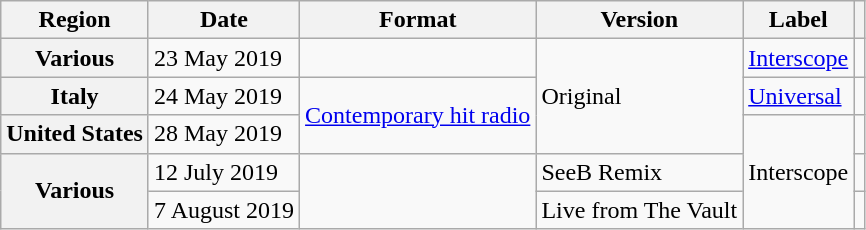<table class="wikitable plainrowheaders">
<tr>
<th scope="col">Region</th>
<th scope="col">Date</th>
<th scope="col">Format</th>
<th scope="col">Version</th>
<th scope="col">Label</th>
<th scope="col"></th>
</tr>
<tr>
<th scope="row">Various</th>
<td>23 May 2019</td>
<td></td>
<td rowspan="3">Original</td>
<td><a href='#'>Interscope</a></td>
<td></td>
</tr>
<tr>
<th scope="row">Italy</th>
<td>24 May 2019</td>
<td rowspan="2"><a href='#'>Contemporary hit radio</a></td>
<td><a href='#'>Universal</a></td>
<td></td>
</tr>
<tr>
<th scope="row">United States</th>
<td>28 May 2019</td>
<td rowspan="3">Interscope</td>
<td></td>
</tr>
<tr>
<th scope="row" rowspan="2">Various</th>
<td>12 July 2019</td>
<td rowspan="2"></td>
<td>SeeB Remix</td>
<td></td>
</tr>
<tr>
<td>7 August 2019</td>
<td>Live from The Vault</td>
<td></td>
</tr>
</table>
